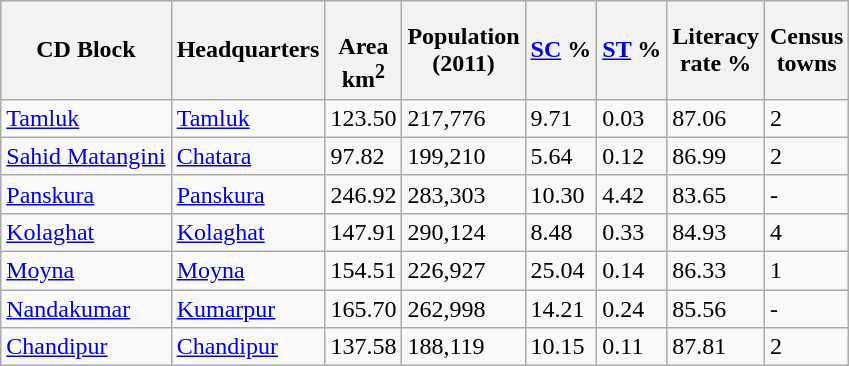<table class="wikitable sortable">
<tr>
<th>CD Block</th>
<th>Headquarters</th>
<th><br>Area<br>km<sup>2</sup></th>
<th>Population<br>(2011)</th>
<th><a href='#'>SC</a> %</th>
<th><a href='#'>ST</a> %</th>
<th>Literacy<br>rate %</th>
<th>Census<br>towns</th>
</tr>
<tr>
<td><a href='#'>Tamluk</a></td>
<td><a href='#'>Tamluk</a></td>
<td>123.50</td>
<td>217,776</td>
<td>9.71</td>
<td>0.03</td>
<td>87.06</td>
<td>2</td>
</tr>
<tr>
<td><a href='#'>Sahid Matangini</a></td>
<td><a href='#'>Chatara</a></td>
<td>97.82</td>
<td>199,210</td>
<td>5.64</td>
<td>0.12</td>
<td>86.99</td>
<td>2</td>
</tr>
<tr>
<td><a href='#'>Panskura</a></td>
<td><a href='#'>Panskura</a></td>
<td>246.92</td>
<td>283,303</td>
<td>10.30</td>
<td>4.42</td>
<td>83.65</td>
<td>-</td>
</tr>
<tr>
<td><a href='#'>Kolaghat</a></td>
<td><a href='#'>Kolaghat</a></td>
<td>147.91</td>
<td>290,124</td>
<td>8.48</td>
<td>0.33</td>
<td>84.93</td>
<td>4</td>
</tr>
<tr>
<td><a href='#'>Moyna</a></td>
<td><a href='#'>Moyna</a></td>
<td>154.51</td>
<td>226,927</td>
<td>25.04</td>
<td>0.14</td>
<td>86.33</td>
<td>1</td>
</tr>
<tr>
<td><a href='#'>Nandakumar</a></td>
<td><a href='#'>Kumarpur</a></td>
<td>165.70</td>
<td>262,998</td>
<td>14.21</td>
<td>0.24</td>
<td>85.56</td>
<td>-</td>
</tr>
<tr>
<td><a href='#'>Chandipur</a></td>
<td><a href='#'>Chandipur</a></td>
<td>137.58</td>
<td>188,119</td>
<td>10.15</td>
<td>0.11</td>
<td>87.81</td>
<td>2</td>
</tr>
</table>
